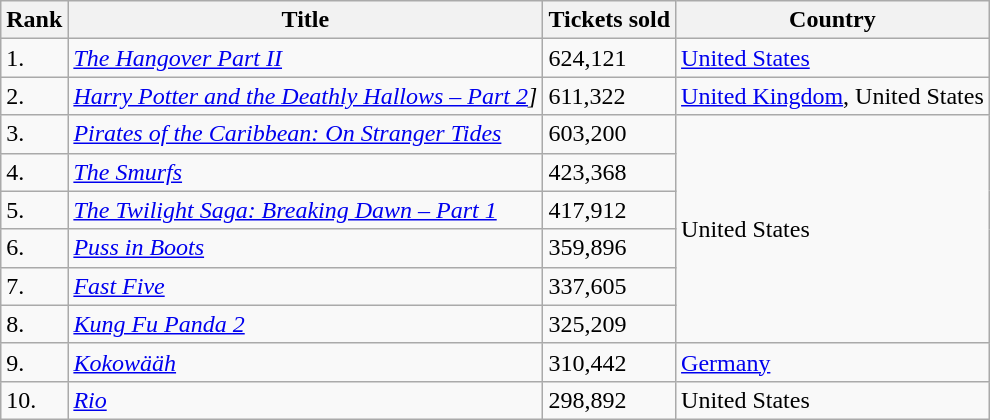<table class="wikitable sortable">
<tr>
<th>Rank</th>
<th>Title</th>
<th>Tickets sold</th>
<th>Country</th>
</tr>
<tr>
<td>1.</td>
<td><em><a href='#'>The Hangover Part II</a></em></td>
<td>624,121</td>
<td rowspan="1"><a href='#'>United States</a></td>
</tr>
<tr>
<td>2.</td>
<td><em><a href='#'>Harry Potter and the Deathly Hallows – Part 2</a>]</em></td>
<td>611,322</td>
<td rowspan="1"><a href='#'>United Kingdom</a>, United States</td>
</tr>
<tr>
<td>3.</td>
<td><em><a href='#'>Pirates of the Caribbean: On Stranger Tides</a></em></td>
<td>603,200</td>
<td rowspan="6">United States</td>
</tr>
<tr>
<td>4.</td>
<td><em><a href='#'>The Smurfs</a></em></td>
<td>423,368</td>
</tr>
<tr>
<td>5.</td>
<td><em><a href='#'>The Twilight Saga: Breaking Dawn – Part 1</a></em></td>
<td>417,912</td>
</tr>
<tr>
<td>6.</td>
<td><em><a href='#'>Puss in Boots</a></em></td>
<td>359,896</td>
</tr>
<tr>
<td>7.</td>
<td><em><a href='#'>Fast Five</a></em></td>
<td>337,605</td>
</tr>
<tr>
<td>8.</td>
<td><em><a href='#'>Kung Fu Panda 2</a></em></td>
<td>325,209</td>
</tr>
<tr>
<td>9.</td>
<td><em><a href='#'>Kokowääh</a></em></td>
<td>310,442</td>
<td rowspan="1"><a href='#'>Germany</a></td>
</tr>
<tr>
<td>10.</td>
<td><em><a href='#'>Rio</a></em></td>
<td>298,892</td>
<td rowspan="1">United States</td>
</tr>
</table>
